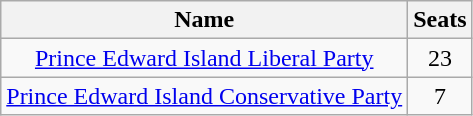<table class="wikitable">
<tr ---->
<th>Name</th>
<th>Seats</th>
</tr>
<tr ---->
<td align="center"><a href='#'>Prince Edward Island Liberal Party</a></td>
<td align="center">23</td>
</tr>
<tr ---->
<td align="center"><a href='#'>Prince Edward Island Conservative Party</a></td>
<td align="center">7</td>
</tr>
</table>
